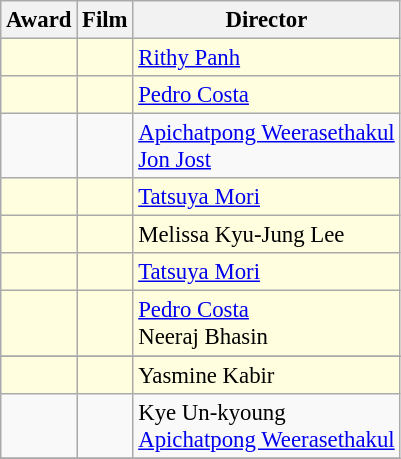<table class="wikitable" style="font-size:95%;">
<tr>
<th>Award</th>
<th>Film</th>
<th>Director</th>
</tr>
<tr bgcolor=lightyellow>
<td></td>
<td></td>
<td> <a href='#'>Rithy Panh</a></td>
</tr>
<tr bgcolor=lightyellow>
<td></td>
<td></td>
<td> <a href='#'>Pedro Costa</a></td>
</tr>
<tr>
<td></td>
<td></td>
<td> <a href='#'>Apichatpong Weerasethakul</a><br> <a href='#'>Jon Jost</a><br></td>
</tr>
<tr bgcolor=lightyellow>
<td></td>
<td></td>
<td> <a href='#'>Tatsuya Mori</a></td>
</tr>
<tr bgcolor=lightyellow>
<td></td>
<td></td>
<td> Melissa Kyu-Jung Lee</td>
</tr>
<tr bgcolor=lightyellow>
<td></td>
<td></td>
<td> <a href='#'>Tatsuya Mori</a></td>
</tr>
<tr bgcolor=lightyellow>
<td></td>
<td></td>
<td> <a href='#'>Pedro Costa</a><br> Neeraj Bhasin</td>
</tr>
<tr>
</tr>
<tr bgcolor=lightyellow>
<td></td>
<td></td>
<td> Yasmine Kabir</td>
</tr>
<tr>
<td></td>
<td></td>
<td> Kye Un-kyoung<br> <a href='#'>Apichatpong Weerasethakul</a></td>
</tr>
<tr>
</tr>
</table>
